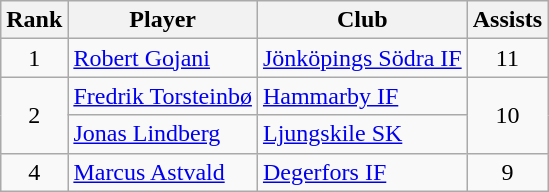<table class="wikitable" style="text-align:center">
<tr>
<th>Rank</th>
<th>Player</th>
<th>Club</th>
<th>Assists</th>
</tr>
<tr>
<td>1</td>
<td align="left"> <a href='#'>Robert Gojani</a></td>
<td align="left"><a href='#'>Jönköpings Södra IF</a></td>
<td>11</td>
</tr>
<tr>
<td rowspan="2">2</td>
<td align="left"> <a href='#'>Fredrik Torsteinbø</a></td>
<td align="left"><a href='#'>Hammarby IF</a></td>
<td rowspan="2">10</td>
</tr>
<tr>
<td align="left"> <a href='#'>Jonas Lindberg</a></td>
<td align="left"><a href='#'>Ljungskile SK</a></td>
</tr>
<tr>
<td>4</td>
<td align="left"> <a href='#'>Marcus Astvald</a></td>
<td align="left"><a href='#'>Degerfors IF</a></td>
<td>9</td>
</tr>
</table>
